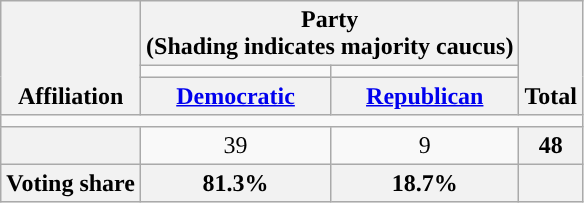<table class=wikitable style="text-align:center">
<tr style="vertical-align:bottom;">
<th rowspan=3>Affiliation</th>
<th colspan=2>Party <div>(Shading indicates majority caucus)</div></th>
<th rowspan=3>Total</th>
</tr>
<tr style="height:5px">
<td style="background-color:"></td>
<td style="background-color:"></td>
</tr>
<tr>
<th><a href='#'>Democratic</a></th>
<th><a href='#'>Republican</a></th>
</tr>
<tr>
<td colspan=5></td>
</tr>
<tr>
<th nowrap style="font-size:80%"></th>
<td>39</td>
<td>9</td>
<th>48</th>
</tr>
<tr>
<th>Voting share</th>
<th>81.3%</th>
<th>18.7%</th>
<th colspan=2></th>
</tr>
</table>
